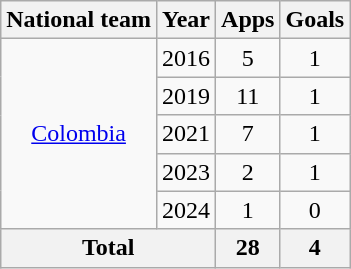<table class=wikitable style=text-align:center>
<tr>
<th>National team</th>
<th>Year</th>
<th>Apps</th>
<th>Goals</th>
</tr>
<tr>
<td rowspan="5"><a href='#'>Colombia</a></td>
<td>2016</td>
<td>5</td>
<td>1</td>
</tr>
<tr>
<td>2019</td>
<td>11</td>
<td>1</td>
</tr>
<tr>
<td>2021</td>
<td>7</td>
<td>1</td>
</tr>
<tr>
<td>2023</td>
<td>2</td>
<td>1</td>
</tr>
<tr>
<td>2024</td>
<td>1</td>
<td>0</td>
</tr>
<tr>
<th colspan="2">Total</th>
<th>28</th>
<th>4</th>
</tr>
</table>
